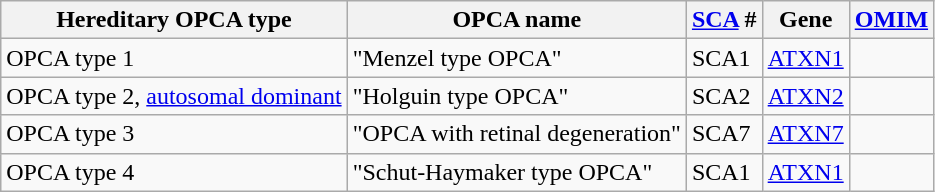<table class="wikitable">
<tr>
<th>Hereditary OPCA type</th>
<th>OPCA name</th>
<th><a href='#'>SCA</a> #</th>
<th>Gene</th>
<th><a href='#'>OMIM</a></th>
</tr>
<tr>
<td>OPCA type 1</td>
<td>"Menzel type OPCA"</td>
<td>SCA1</td>
<td><a href='#'>ATXN1</a></td>
<td></td>
</tr>
<tr>
<td>OPCA type 2, <a href='#'>autosomal dominant</a></td>
<td>"Holguin type OPCA"</td>
<td>SCA2</td>
<td><a href='#'>ATXN2</a></td>
<td></td>
</tr>
<tr>
<td>OPCA type 3</td>
<td>"OPCA with retinal degeneration"</td>
<td>SCA7</td>
<td><a href='#'>ATXN7</a></td>
<td></td>
</tr>
<tr>
<td>OPCA type 4</td>
<td>"Schut-Haymaker type OPCA"</td>
<td>SCA1</td>
<td><a href='#'>ATXN1</a></td>
<td></td>
</tr>
</table>
